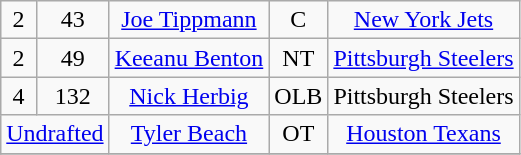<table class="wikitable" style="text-align:center">
<tr>
<td>2</td>
<td>43</td>
<td><a href='#'>Joe Tippmann</a></td>
<td>C</td>
<td><a href='#'>New York Jets</a></td>
</tr>
<tr>
<td>2</td>
<td>49</td>
<td><a href='#'>Keeanu Benton</a></td>
<td>NT</td>
<td><a href='#'>Pittsburgh Steelers</a></td>
</tr>
<tr>
<td>4</td>
<td>132</td>
<td><a href='#'>Nick Herbig</a></td>
<td>OLB</td>
<td>Pittsburgh Steelers</td>
</tr>
<tr>
<td rowspan="1" colspan="2"><a href='#'>Undrafted</a></td>
<td><a href='#'>Tyler Beach</a></td>
<td>OT</td>
<td><a href='#'>Houston Texans</a></td>
</tr>
<tr>
</tr>
</table>
